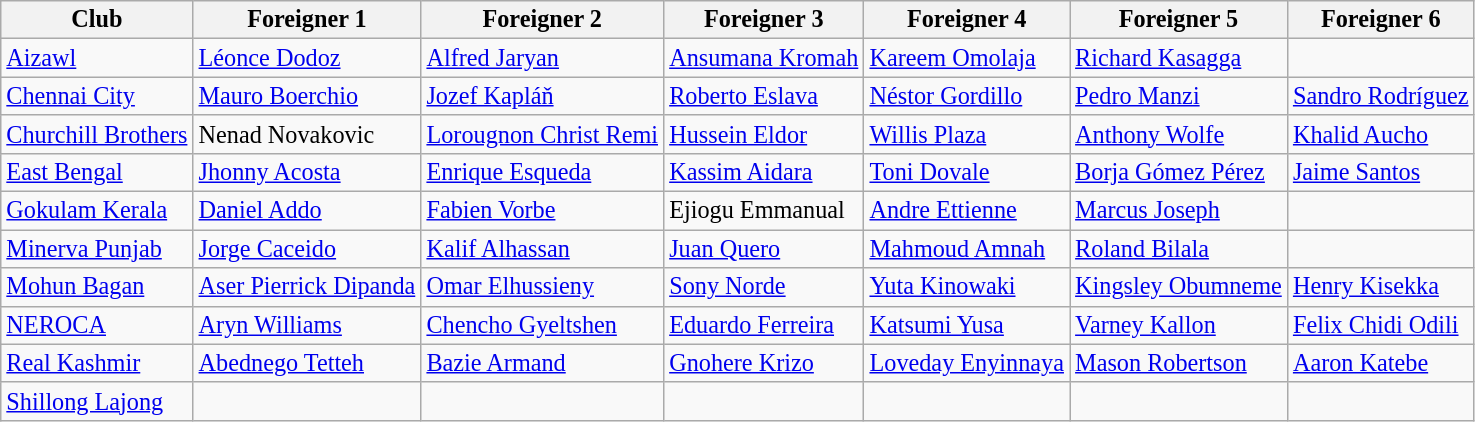<table class="wikitable" style="font-size:101%;">
<tr>
<th>Club</th>
<th>Foreigner 1</th>
<th>Foreigner 2</th>
<th>Foreigner 3</th>
<th>Foreigner 4</th>
<th>Foreigner 5</th>
<th>Foreigner 6</th>
</tr>
<tr>
<td><a href='#'>Aizawl</a></td>
<td> <a href='#'>Léonce Dodoz</a></td>
<td> <a href='#'>Alfred Jaryan</a></td>
<td> <a href='#'>Ansumana Kromah</a></td>
<td> <a href='#'>Kareem Omolaja</a></td>
<td> <a href='#'>Richard Kasagga</a></td>
<td></td>
</tr>
<tr>
<td><a href='#'>Chennai City</a></td>
<td> <a href='#'>Mauro Boerchio</a></td>
<td> <a href='#'>Jozef Kapláň</a></td>
<td> <a href='#'>Roberto Eslava</a></td>
<td> <a href='#'>Néstor Gordillo</a></td>
<td> <a href='#'>Pedro Manzi</a></td>
<td> <a href='#'>Sandro Rodríguez</a></td>
</tr>
<tr>
<td><a href='#'>Churchill Brothers</a></td>
<td> Nenad Novakovic</td>
<td> <a href='#'>Lorougnon Christ Remi</a></td>
<td> <a href='#'>Hussein Eldor</a></td>
<td> <a href='#'>Willis Plaza</a></td>
<td> <a href='#'>Anthony Wolfe</a></td>
<td> <a href='#'>Khalid Aucho</a></td>
</tr>
<tr>
<td><a href='#'>East Bengal</a></td>
<td> <a href='#'>Jhonny Acosta</a></td>
<td> <a href='#'>Enrique Esqueda</a></td>
<td> <a href='#'>Kassim Aidara</a></td>
<td> <a href='#'>Toni Dovale</a></td>
<td> <a href='#'>Borja Gómez Pérez</a></td>
<td> <a href='#'>Jaime Santos</a></td>
</tr>
<tr>
<td><a href='#'>Gokulam Kerala</a></td>
<td> <a href='#'>Daniel Addo</a></td>
<td> <a href='#'>Fabien Vorbe</a></td>
<td> Ejiogu Emmanual</td>
<td> <a href='#'>Andre Ettienne</a></td>
<td> <a href='#'>Marcus Joseph</a></td>
</tr>
<tr>
<td><a href='#'>Minerva Punjab</a></td>
<td> <a href='#'>Jorge Caceido</a></td>
<td> <a href='#'>Kalif Alhassan</a></td>
<td> <a href='#'>Juan Quero</a></td>
<td> <a href='#'>Mahmoud Amnah</a></td>
<td> <a href='#'>Roland Bilala</a></td>
<td></td>
</tr>
<tr>
<td><a href='#'>Mohun Bagan</a></td>
<td> <a href='#'>Aser Pierrick Dipanda</a></td>
<td> <a href='#'>Omar Elhussieny</a></td>
<td> <a href='#'>Sony Norde</a></td>
<td> <a href='#'>Yuta Kinowaki</a></td>
<td> <a href='#'>Kingsley Obumneme</a></td>
<td> <a href='#'>Henry Kisekka</a></td>
</tr>
<tr>
<td><a href='#'>NEROCA</a></td>
<td> <a href='#'>Aryn Williams</a></td>
<td> <a href='#'>Chencho Gyeltshen</a></td>
<td> <a href='#'>Eduardo Ferreira</a></td>
<td> <a href='#'>Katsumi Yusa</a></td>
<td> <a href='#'>Varney Kallon</a></td>
<td> <a href='#'>Felix Chidi Odili</a></td>
</tr>
<tr>
<td><a href='#'>Real Kashmir</a></td>
<td> <a href='#'>Abednego Tetteh</a></td>
<td> <a href='#'>Bazie Armand</a></td>
<td> <a href='#'>Gnohere Krizo</a></td>
<td> <a href='#'>Loveday Enyinnaya</a></td>
<td> <a href='#'>Mason Robertson</a></td>
<td> <a href='#'>Aaron Katebe</a></td>
</tr>
<tr>
<td><a href='#'>Shillong Lajong</a></td>
<td></td>
<td></td>
<td></td>
<td></td>
<td></td>
<td></td>
</tr>
</table>
